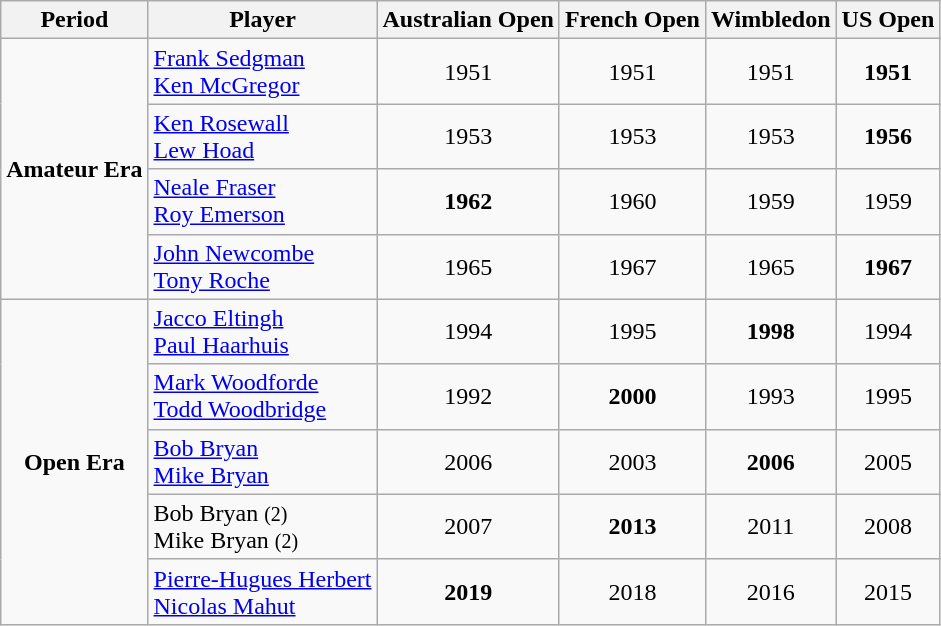<table class="wikitable sortable mw-datatable" style="text-align:center;">
<tr>
<th>Period</th>
<th>Player</th>
<th>Australian Open</th>
<th>French Open</th>
<th>Wimbledon</th>
<th>US Open</th>
</tr>
<tr>
<td rowspan="4"><strong>Amateur Era</strong></td>
<td style="text-align:left;"> <a href='#'>Frank Sedgman</a><br> <a href='#'>Ken McGregor</a></td>
<td>1951</td>
<td>1951</td>
<td>1951</td>
<td><strong>1951</strong></td>
</tr>
<tr>
<td style="text-align:left;"> <a href='#'>Ken Rosewall</a><br> <a href='#'>Lew Hoad</a></td>
<td>1953</td>
<td>1953</td>
<td>1953</td>
<td><strong>1956</strong></td>
</tr>
<tr>
<td style="text-align:left;"> <a href='#'>Neale Fraser</a><br> <a href='#'>Roy Emerson</a></td>
<td><strong>1962</strong></td>
<td>1960</td>
<td>1959</td>
<td>1959</td>
</tr>
<tr>
<td style="text-align:left;"> <a href='#'>John Newcombe</a><br> <a href='#'>Tony Roche</a></td>
<td>1965</td>
<td>1967</td>
<td>1965</td>
<td><strong>1967</strong></td>
</tr>
<tr>
<td rowspan="5"><strong>Open Era</strong></td>
<td style="text-align:left;"> <a href='#'>Jacco Eltingh</a><br> <a href='#'>Paul Haarhuis</a></td>
<td>1994</td>
<td>1995</td>
<td><strong>1998</strong></td>
<td>1994</td>
</tr>
<tr>
<td style="text-align:left;"> <a href='#'>Mark Woodforde</a><br> <a href='#'>Todd Woodbridge</a></td>
<td>1992</td>
<td><strong>2000</strong></td>
<td>1993</td>
<td>1995</td>
</tr>
<tr>
<td style="text-align:left;"> <a href='#'>Bob Bryan</a><br> <a href='#'>Mike Bryan</a></td>
<td>2006</td>
<td>2003</td>
<td><strong>2006</strong></td>
<td>2005</td>
</tr>
<tr>
<td style="text-align:left;"> Bob Bryan <small>(2)</small><br> Mike Bryan <small>(2)</small></td>
<td>2007</td>
<td><strong>2013</strong></td>
<td>2011</td>
<td>2008</td>
</tr>
<tr>
<td style="text-align:left;"> <a href='#'>Pierre-Hugues Herbert</a><br> <a href='#'>Nicolas Mahut</a></td>
<td><strong>2019</strong></td>
<td>2018</td>
<td>2016</td>
<td>2015</td>
</tr>
</table>
